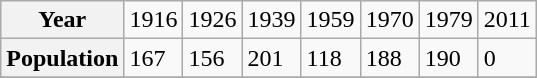<table class="wikitable">
<tr>
<th>Year</th>
<td>1916</td>
<td>1926</td>
<td>1939</td>
<td>1959</td>
<td>1970</td>
<td>1979</td>
<td>2011</td>
</tr>
<tr>
<th>Population</th>
<td>167</td>
<td>156</td>
<td>201</td>
<td>118</td>
<td>188</td>
<td>190</td>
<td>0</td>
</tr>
<tr>
</tr>
</table>
